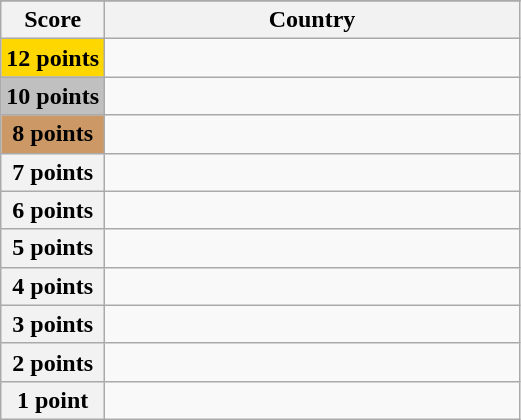<table class="wikitable">
<tr>
</tr>
<tr>
<th scope="col" width="20%">Score</th>
<th scope="col">Country</th>
</tr>
<tr>
<th scope="row" style="background:gold">12 points</th>
<td></td>
</tr>
<tr>
<th scope="row" style="background:silver">10 points</th>
<td></td>
</tr>
<tr>
<th scope="row" style="background:#CC9966">8 points</th>
<td></td>
</tr>
<tr>
<th scope="row">7 points</th>
<td></td>
</tr>
<tr>
<th scope="row">6 points</th>
<td></td>
</tr>
<tr>
<th scope="row">5 points</th>
<td></td>
</tr>
<tr>
<th scope="row">4 points</th>
<td></td>
</tr>
<tr>
<th scope="row">3 points</th>
<td></td>
</tr>
<tr>
<th scope="row">2 points</th>
<td></td>
</tr>
<tr>
<th scope="row">1 point</th>
<td></td>
</tr>
</table>
